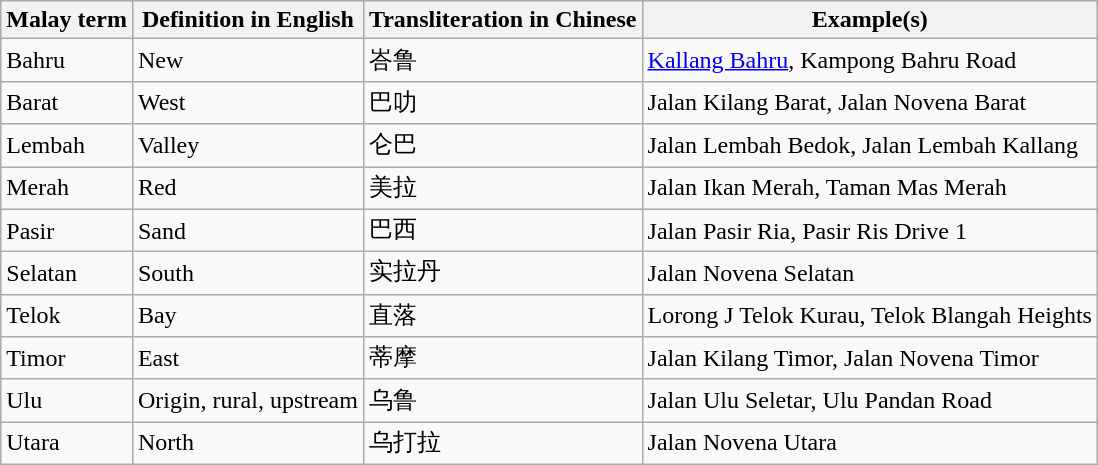<table class="wikitable">
<tr>
<th>Malay term</th>
<th>Definition in English</th>
<th>Transliteration in Chinese</th>
<th>Example(s)</th>
</tr>
<tr>
<td>Bahru</td>
<td>New</td>
<td>峇鲁</td>
<td><a href='#'>Kallang Bahru</a>, Kampong Bahru Road</td>
</tr>
<tr>
<td>Barat</td>
<td>West</td>
<td>巴叻</td>
<td>Jalan Kilang Barat, Jalan Novena Barat</td>
</tr>
<tr>
<td>Lembah</td>
<td>Valley</td>
<td>仑巴</td>
<td>Jalan Lembah Bedok, Jalan Lembah Kallang</td>
</tr>
<tr>
<td>Merah</td>
<td>Red</td>
<td>美拉</td>
<td>Jalan Ikan Merah, Taman Mas Merah</td>
</tr>
<tr>
<td>Pasir</td>
<td>Sand</td>
<td>巴西</td>
<td>Jalan Pasir Ria, Pasir Ris Drive 1</td>
</tr>
<tr>
<td>Selatan</td>
<td>South</td>
<td>实拉丹</td>
<td>Jalan Novena Selatan</td>
</tr>
<tr>
<td>Telok</td>
<td>Bay</td>
<td>直落</td>
<td>Lorong J Telok Kurau, Telok Blangah Heights</td>
</tr>
<tr>
<td>Timor</td>
<td>East</td>
<td>蒂摩</td>
<td>Jalan Kilang Timor, Jalan Novena Timor</td>
</tr>
<tr>
<td>Ulu</td>
<td>Origin, rural, upstream</td>
<td>乌鲁</td>
<td>Jalan Ulu Seletar, Ulu Pandan Road</td>
</tr>
<tr>
<td>Utara</td>
<td>North</td>
<td>乌打拉</td>
<td>Jalan Novena Utara</td>
</tr>
</table>
